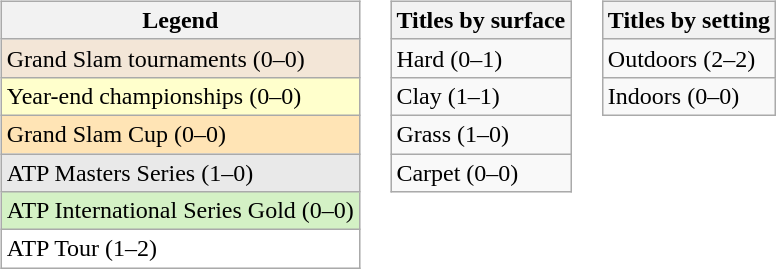<table>
<tr valign=top>
<td><br><table class=wikitable>
<tr>
<th>Legend</th>
</tr>
<tr style="background:#f3e6d7;">
<td>Grand Slam tournaments (0–0)</td>
</tr>
<tr style="background:#ffc;">
<td>Year-end championships (0–0)</td>
</tr>
<tr style="background:moccasin;">
<td>Grand Slam Cup (0–0)</td>
</tr>
<tr style="background:#e9e9e9;">
<td>ATP Masters Series (1–0)</td>
</tr>
<tr style="background:#d4f1c5;">
<td>ATP International Series Gold (0–0)</td>
</tr>
<tr bgcolor=White>
<td>ATP Tour (1–2)</td>
</tr>
</table>
</td>
<td><br><table class=wikitable>
<tr>
<th>Titles by surface</th>
</tr>
<tr>
<td>Hard (0–1)</td>
</tr>
<tr>
<td>Clay (1–1)</td>
</tr>
<tr>
<td>Grass (1–0)</td>
</tr>
<tr>
<td>Carpet (0–0)</td>
</tr>
</table>
</td>
<td><br><table class=wikitable>
<tr>
<th>Titles by setting</th>
</tr>
<tr>
<td>Outdoors (2–2)</td>
</tr>
<tr>
<td>Indoors (0–0)</td>
</tr>
</table>
</td>
</tr>
</table>
